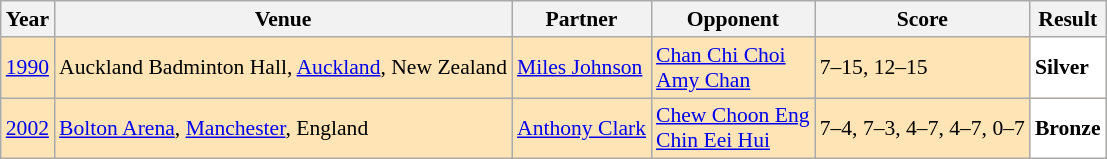<table class="sortable wikitable" style="font-size: 90%;">
<tr>
<th>Year</th>
<th>Venue</th>
<th>Partner</th>
<th>Opponent</th>
<th>Score</th>
<th>Result</th>
</tr>
<tr style="background:#FFE4B5">
<td align="center"><a href='#'>1990</a></td>
<td align="left">Auckland Badminton Hall, <a href='#'>Auckland</a>, New Zealand</td>
<td align="left"> <a href='#'>Miles Johnson</a></td>
<td align="left"> <a href='#'>Chan Chi Choi</a><br> <a href='#'>Amy Chan</a></td>
<td align="left">7–15, 12–15</td>
<td style="text-align:left; background: white"> <strong>Silver</strong></td>
</tr>
<tr style="background:#FFE4B5">
<td align="center"><a href='#'>2002</a></td>
<td align="left"><a href='#'>Bolton Arena</a>, <a href='#'>Manchester</a>, England</td>
<td align="left"> <a href='#'>Anthony Clark</a></td>
<td align="left"> <a href='#'>Chew Choon Eng</a><br> <a href='#'>Chin Eei Hui</a></td>
<td align="left">7–4, 7–3, 4–7, 4–7, 0–7</td>
<td style="text-align:left; background:white"> <strong>Bronze</strong></td>
</tr>
</table>
